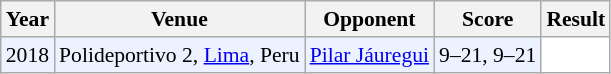<table class="sortable wikitable" style="font-size: 90%;">
<tr>
<th>Year</th>
<th>Venue</th>
<th>Opponent</th>
<th>Score</th>
<th>Result</th>
</tr>
<tr style="background:#ECF2FF">
<td align="center">2018</td>
<td align="left">Polideportivo 2, <a href='#'>Lima</a>, Peru</td>
<td align="left"> <a href='#'>Pilar Jáuregui</a></td>
<td align="left">9–21, 9–21</td>
<td style="text-align:left; background:white"><strong></strong></td>
</tr>
</table>
